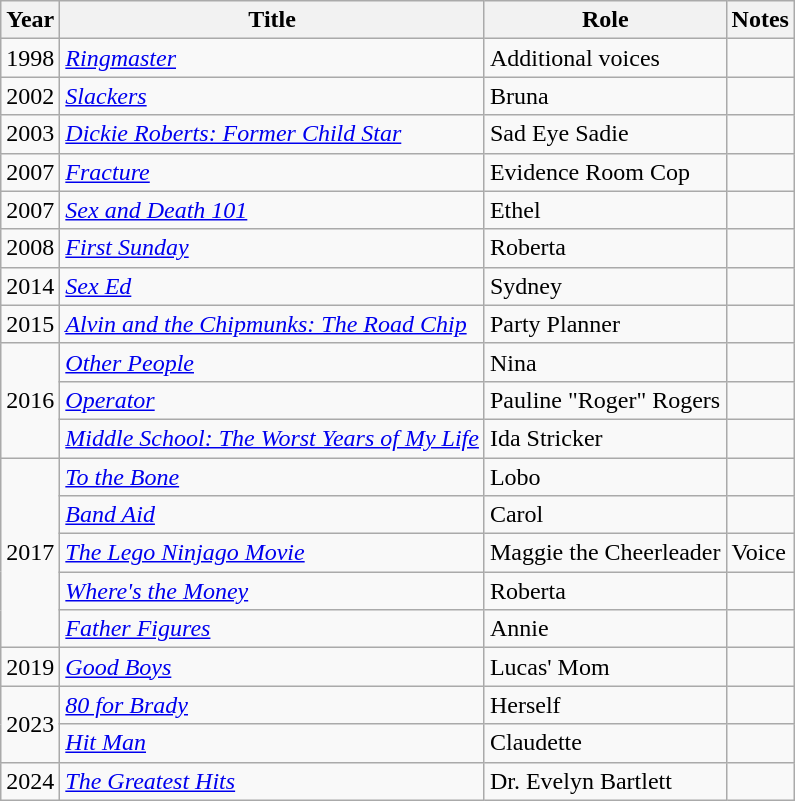<table class="wikitable sortable">
<tr>
<th>Year</th>
<th>Title</th>
<th>Role</th>
<th class="unsortable">Notes</th>
</tr>
<tr>
<td>1998</td>
<td><em><a href='#'>Ringmaster</a></em></td>
<td>Additional voices</td>
<td></td>
</tr>
<tr>
<td>2002</td>
<td><em><a href='#'>Slackers</a></em></td>
<td>Bruna</td>
<td></td>
</tr>
<tr>
<td>2003</td>
<td><em><a href='#'>Dickie Roberts: Former Child Star</a></em></td>
<td>Sad Eye Sadie</td>
<td></td>
</tr>
<tr>
<td>2007</td>
<td><em><a href='#'>Fracture</a></em></td>
<td>Evidence Room Cop</td>
<td></td>
</tr>
<tr>
<td>2007</td>
<td><em><a href='#'>Sex and Death 101</a></em></td>
<td>Ethel</td>
<td></td>
</tr>
<tr>
<td>2008</td>
<td><em><a href='#'>First Sunday</a></em></td>
<td>Roberta</td>
<td></td>
</tr>
<tr>
<td>2014</td>
<td><em><a href='#'>Sex Ed</a></em></td>
<td>Sydney</td>
<td></td>
</tr>
<tr>
<td>2015</td>
<td><em><a href='#'>Alvin and the Chipmunks: The Road Chip</a></em></td>
<td>Party Planner</td>
<td></td>
</tr>
<tr>
<td rowspan="3">2016</td>
<td><em><a href='#'>Other People</a></em></td>
<td>Nina</td>
<td></td>
</tr>
<tr>
<td><em><a href='#'>Operator</a></em></td>
<td>Pauline "Roger" Rogers</td>
<td></td>
</tr>
<tr>
<td><em><a href='#'>Middle School: The Worst Years of My Life</a></em></td>
<td>Ida Stricker</td>
<td></td>
</tr>
<tr>
<td rowspan="5">2017</td>
<td><em><a href='#'>To the Bone</a></em></td>
<td>Lobo</td>
<td></td>
</tr>
<tr>
<td><em><a href='#'>Band Aid</a></em></td>
<td>Carol</td>
<td></td>
</tr>
<tr>
<td><em><a href='#'>The Lego Ninjago Movie</a></em></td>
<td>Maggie the Cheerleader</td>
<td>Voice</td>
</tr>
<tr>
<td><em><a href='#'>Where's the Money</a></em></td>
<td>Roberta</td>
<td></td>
</tr>
<tr>
<td><em><a href='#'>Father Figures</a></em></td>
<td>Annie</td>
<td></td>
</tr>
<tr>
<td>2019</td>
<td><em><a href='#'>Good Boys</a></em></td>
<td>Lucas' Mom</td>
<td></td>
</tr>
<tr>
<td rowspan="2">2023</td>
<td><em><a href='#'>80 for Brady</a></em></td>
<td>Herself</td>
<td></td>
</tr>
<tr>
<td><em><a href='#'>Hit Man</a></em></td>
<td>Claudette</td>
<td></td>
</tr>
<tr>
<td>2024</td>
<td><em><a href='#'>The Greatest Hits</a></em></td>
<td>Dr. Evelyn Bartlett</td>
<td></td>
</tr>
</table>
